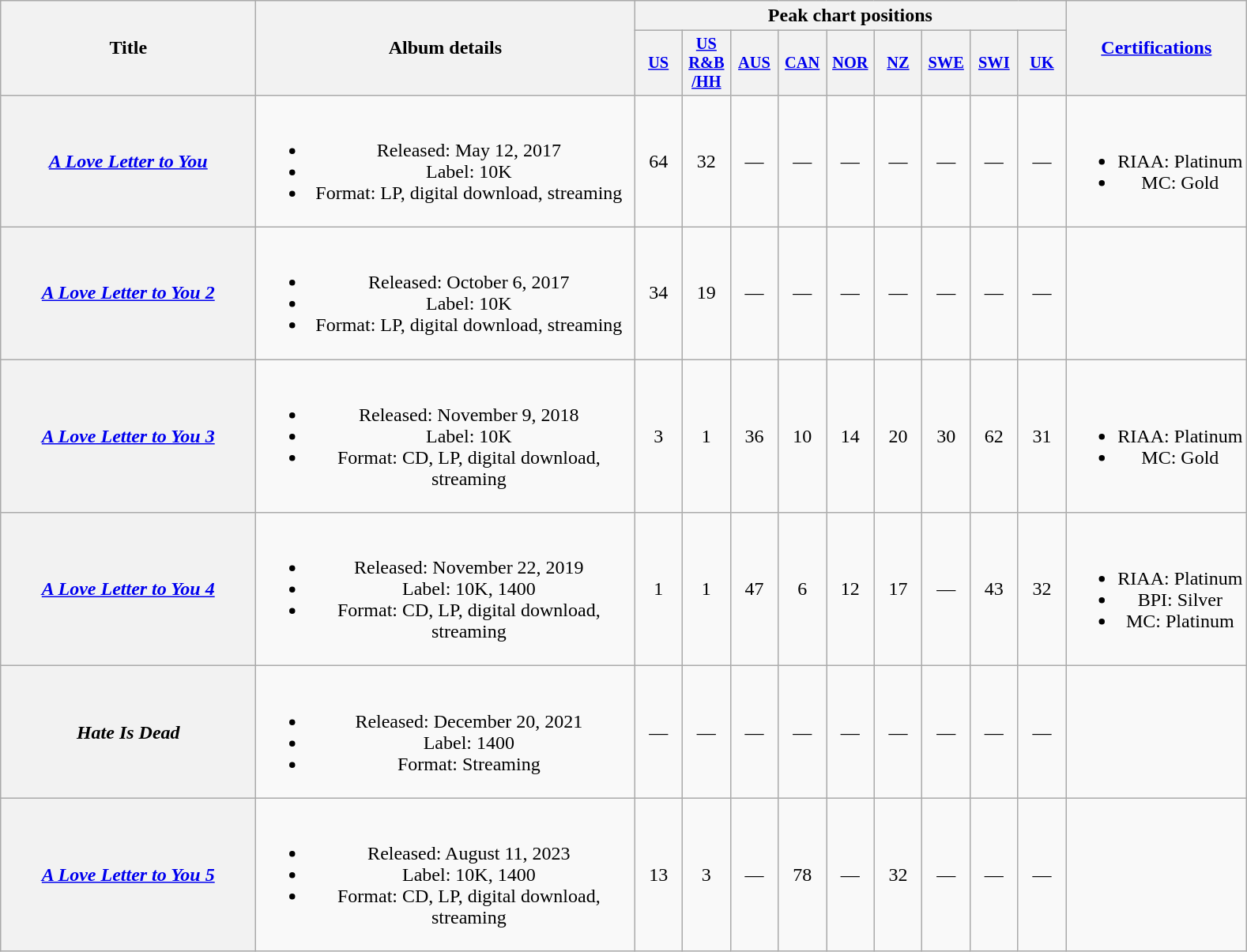<table class="wikitable plainrowheaders" style="text-align:center;">
<tr>
<th scope="col" rowspan="2" style="width:13em;">Title</th>
<th scope="col" rowspan="2" style="width:19.5em;">Album details</th>
<th scope="col" colspan="9">Peak chart positions</th>
<th scope="col" rowspan="2"><a href='#'>Certifications</a></th>
</tr>
<tr>
<th scope="col" style="width:2.5em; font-size:85%"><a href='#'>US</a><br></th>
<th scope="col" style="width:2.5em;font-size:85%;"><a href='#'>US<br>R&B<br>/HH</a><br></th>
<th style="width:2.5em; font-size:85%"><a href='#'>AUS</a><br></th>
<th style="width:2.5em; font-size:85%"><a href='#'>CAN</a><br></th>
<th style="width:2.5em; font-size:85%"><a href='#'>NOR</a><br></th>
<th style="width:2.5em; font-size:85%"><a href='#'>NZ</a><br></th>
<th style="width:2.5em; font-size:85%"><a href='#'>SWE</a><br></th>
<th style="width:2.5em; font-size:85%"><a href='#'>SWI</a><br></th>
<th style="width:2.5em; font-size:85%"><a href='#'>UK</a><br></th>
</tr>
<tr>
<th scope="row"><em><a href='#'>A Love Letter to You</a></em></th>
<td><br><ul><li>Released: May 12, 2017</li><li>Label:  10K</li><li>Format: LP, digital download, streaming</li></ul></td>
<td>64</td>
<td>32</td>
<td>—</td>
<td>—</td>
<td>—</td>
<td>—</td>
<td>—</td>
<td>—</td>
<td>—</td>
<td><br><ul><li>RIAA: Platinum</li><li>MC: Gold</li></ul></td>
</tr>
<tr>
<th scope="row"><em><a href='#'>A Love Letter to You 2</a></em></th>
<td><br><ul><li>Released: October 6, 2017</li><li>Label: 10K</li><li>Format: LP, digital download, streaming</li></ul></td>
<td>34</td>
<td>19</td>
<td>—</td>
<td>—</td>
<td>—</td>
<td>—</td>
<td>—</td>
<td>—</td>
<td>—</td>
<td></td>
</tr>
<tr>
<th scope="row"><em><a href='#'>A Love Letter to You 3</a></em></th>
<td><br><ul><li>Released: November 9, 2018</li><li>Label: 10K</li><li>Format: CD, LP, digital download, streaming</li></ul></td>
<td>3</td>
<td>1</td>
<td>36</td>
<td>10</td>
<td>14</td>
<td>20</td>
<td>30</td>
<td>62</td>
<td>31</td>
<td><br><ul><li>RIAA: Platinum</li><li>MC: Gold</li></ul></td>
</tr>
<tr>
<th scope="row"><em><a href='#'>A Love Letter to You 4</a></em></th>
<td><br><ul><li>Released: November 22, 2019</li><li>Label:  10K, 1400</li><li>Format: CD, LP, digital download, streaming</li></ul></td>
<td>1</td>
<td>1</td>
<td>47</td>
<td>6</td>
<td>12</td>
<td>17</td>
<td>—</td>
<td>43</td>
<td>32</td>
<td><br><ul><li>RIAA: Platinum</li><li>BPI: Silver</li><li>MC: Platinum</li></ul></td>
</tr>
<tr>
<th scope="row"><em>Hate Is Dead</em></th>
<td><br><ul><li>Released: December 20, 2021</li><li>Label: 1400</li><li>Format: Streaming</li></ul></td>
<td>—</td>
<td>—</td>
<td>—</td>
<td>—</td>
<td>—</td>
<td>—</td>
<td>—</td>
<td>—</td>
<td>—</td>
<td></td>
</tr>
<tr>
<th scope="row"><em><a href='#'>A Love Letter to You 5</a></em></th>
<td><br><ul><li>Released: August 11, 2023</li><li>Label: 10K, 1400</li><li>Format: CD, LP, digital download, streaming</li></ul></td>
<td>13</td>
<td>3</td>
<td>—</td>
<td>78</td>
<td>—</td>
<td>32</td>
<td>—</td>
<td>—</td>
<td>—</td>
<td></td>
</tr>
</table>
